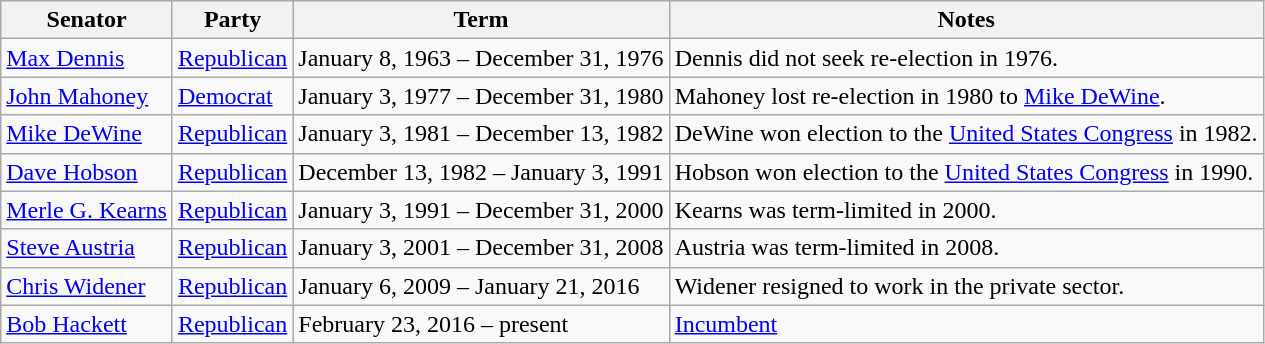<table class=wikitable>
<tr valign=bottom>
<th>Senator</th>
<th>Party</th>
<th>Term</th>
<th>Notes</th>
</tr>
<tr>
<td><a href='#'>Max Dennis</a></td>
<td><a href='#'>Republican</a></td>
<td>January 8, 1963 – December 31, 1976</td>
<td>Dennis did not seek re-election in 1976.</td>
</tr>
<tr>
<td><a href='#'>John Mahoney</a></td>
<td><a href='#'>Democrat</a></td>
<td>January 3, 1977 – December 31, 1980</td>
<td>Mahoney lost re-election in 1980 to <a href='#'>Mike DeWine</a>.</td>
</tr>
<tr>
<td><a href='#'>Mike DeWine</a></td>
<td><a href='#'>Republican</a></td>
<td>January 3, 1981 – December 13, 1982</td>
<td>DeWine won election to the <a href='#'>United States Congress</a> in 1982.</td>
</tr>
<tr>
<td><a href='#'>Dave Hobson</a></td>
<td><a href='#'>Republican</a></td>
<td>December 13, 1982 – January 3, 1991</td>
<td>Hobson won election to the <a href='#'>United States Congress</a> in 1990.</td>
</tr>
<tr>
<td><a href='#'>Merle G. Kearns</a></td>
<td><a href='#'>Republican</a></td>
<td>January 3, 1991 – December 31, 2000</td>
<td>Kearns was term-limited in 2000.</td>
</tr>
<tr>
<td><a href='#'>Steve Austria</a></td>
<td><a href='#'>Republican</a></td>
<td>January 3, 2001 – December 31, 2008</td>
<td>Austria was term-limited in 2008.</td>
</tr>
<tr>
<td><a href='#'>Chris Widener</a></td>
<td><a href='#'>Republican</a></td>
<td>January 6, 2009 – January 21, 2016</td>
<td>Widener resigned to work in the private sector.</td>
</tr>
<tr>
<td><a href='#'>Bob Hackett</a></td>
<td><a href='#'>Republican</a></td>
<td>February 23, 2016 – present</td>
<td><a href='#'>Incumbent</a></td>
</tr>
</table>
